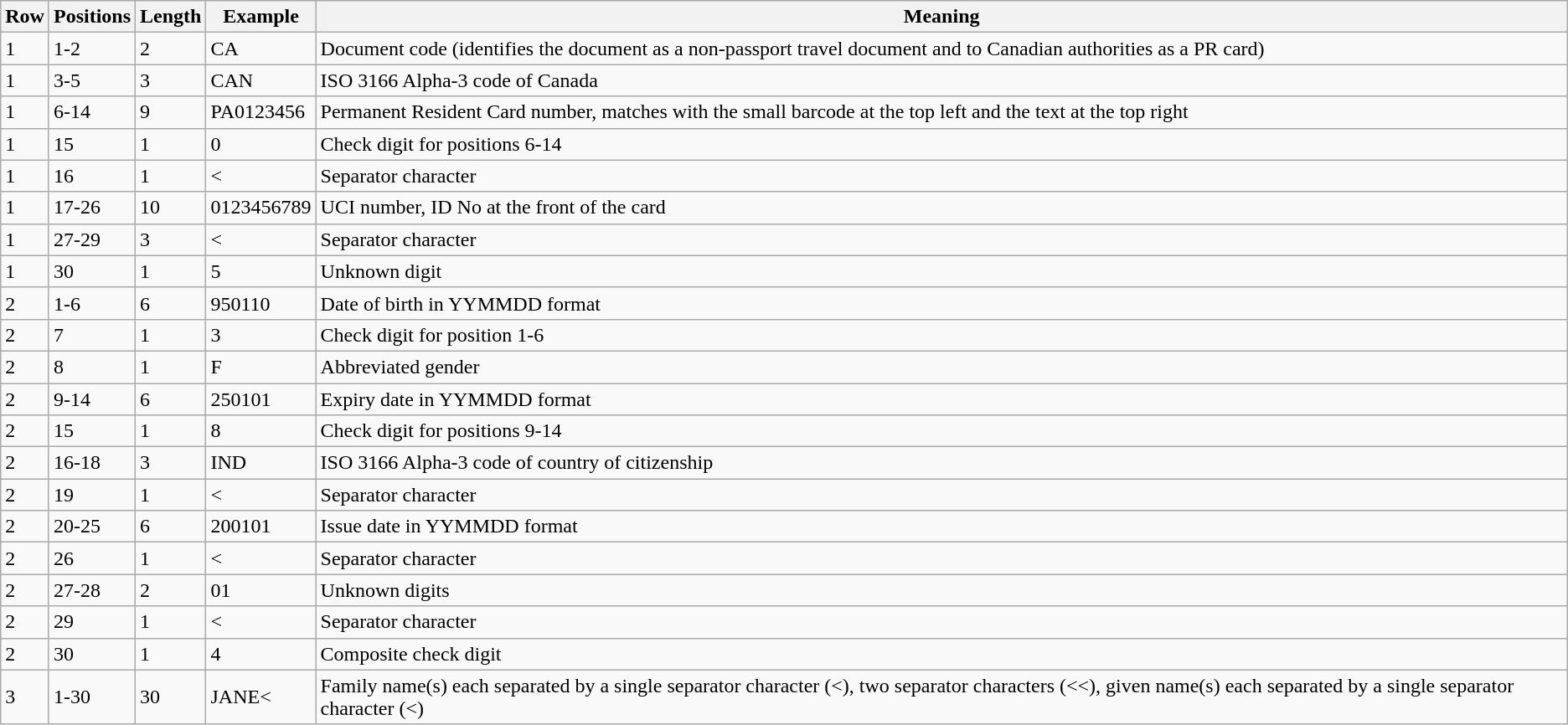<table class="wikitable">
<tr>
<th>Row</th>
<th>Positions</th>
<th>Length</th>
<th>Example</th>
<th>Meaning</th>
</tr>
<tr>
<td>1</td>
<td>1-2</td>
<td>2</td>
<td>CA</td>
<td>Document code (identifies the document as a non-passport travel document and to Canadian authorities as a PR card)</td>
</tr>
<tr>
<td>1</td>
<td>3-5</td>
<td>3</td>
<td>CAN</td>
<td>ISO 3166 Alpha-3 code of Canada</td>
</tr>
<tr>
<td>1</td>
<td>6-14</td>
<td>9</td>
<td>PA0123456</td>
<td>Permanent Resident Card number, matches with the small barcode at the top left and the text at the top right</td>
</tr>
<tr>
<td>1</td>
<td>15</td>
<td>1</td>
<td>0</td>
<td>Check digit for positions 6-14</td>
</tr>
<tr>
<td>1</td>
<td>16</td>
<td>1</td>
<td><</td>
<td>Separator character</td>
</tr>
<tr>
<td>1</td>
<td>17-26</td>
<td>10</td>
<td>0123456789</td>
<td>UCI number, ID No at the front of the card</td>
</tr>
<tr>
<td>1</td>
<td>27-29</td>
<td>3</td>
<td><</td>
<td>Separator character</td>
</tr>
<tr>
<td>1</td>
<td>30</td>
<td>1</td>
<td>5</td>
<td>Unknown digit</td>
</tr>
<tr>
<td>2</td>
<td>1-6</td>
<td>6</td>
<td>950110</td>
<td>Date of birth in YYMMDD format</td>
</tr>
<tr>
<td>2</td>
<td>7</td>
<td>1</td>
<td>3</td>
<td>Check digit for position 1-6</td>
</tr>
<tr>
<td>2</td>
<td>8</td>
<td>1</td>
<td>F</td>
<td>Abbreviated gender</td>
</tr>
<tr>
<td>2</td>
<td>9-14</td>
<td>6</td>
<td>250101</td>
<td>Expiry date in YYMMDD format</td>
</tr>
<tr>
<td>2</td>
<td>15</td>
<td>1</td>
<td>8</td>
<td>Check digit for positions 9-14</td>
</tr>
<tr>
<td>2</td>
<td>16-18</td>
<td>3</td>
<td>IND</td>
<td>ISO 3166 Alpha-3 code of country of citizenship</td>
</tr>
<tr>
<td>2</td>
<td>19</td>
<td>1</td>
<td><</td>
<td>Separator character</td>
</tr>
<tr>
<td>2</td>
<td>20-25</td>
<td>6</td>
<td>200101</td>
<td>Issue date in YYMMDD format</td>
</tr>
<tr>
<td>2</td>
<td>26</td>
<td>1</td>
<td><</td>
<td>Separator character</td>
</tr>
<tr>
<td>2</td>
<td>27-28</td>
<td>2</td>
<td>01</td>
<td>Unknown digits</td>
</tr>
<tr>
<td>2</td>
<td>29</td>
<td>1</td>
<td><</td>
<td>Separator character</td>
</tr>
<tr>
<td>2</td>
<td>30</td>
<td>1</td>
<td>4</td>
<td>Composite check digit</td>
</tr>
<tr>
<td>3</td>
<td>1-30</td>
<td>30</td>
<td>JANE<<DOE<ANON</td>
<td>Family name(s) each separated by a single separator character (<), two separator characters (<<), given name(s) each separated by a single separator character (<)</td>
</tr>
</table>
